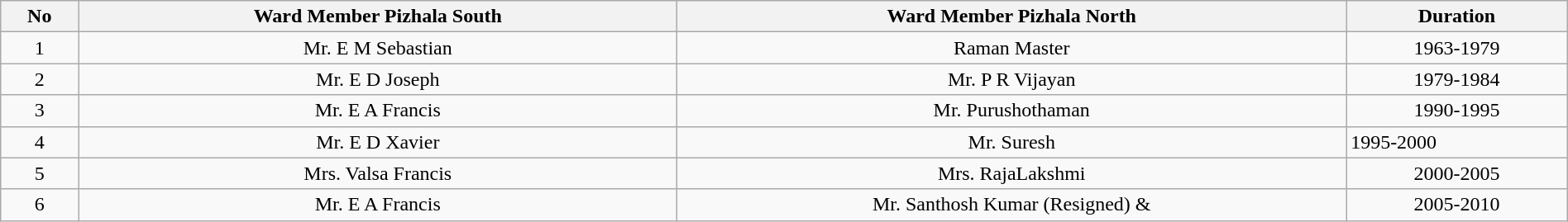<table class="wikitable" style="width: 100%">
<tr>
<th>No</th>
<th>Ward Member Pizhala South</th>
<th>Ward Member Pizhala North</th>
<th>Duration</th>
</tr>
<tr>
<td align=center>1</td>
<td align=center>Mr. E M Sebastian</td>
<td align=center>Raman Master</td>
<td align=center>1963-1979</td>
</tr>
<tr>
<td align=center>2</td>
<td align=center>Mr. E D Joseph</td>
<td align=center>Mr. P R Vijayan</td>
<td align=center>1979-1984</td>
</tr>
<tr>
<td align=center>3</td>
<td align=center>Mr. E A Francis</td>
<td align=center>Mr. Purushothaman</td>
<td align=center>1990-1995</td>
</tr>
<tr>
<td align=center>4</td>
<td align=center>Mr. E D Xavier</td>
<td align=center>Mr. Suresh</td>
<td>1995-2000</td>
</tr>
<tr>
<td align=center>5</td>
<td align=center>Mrs. Valsa Francis</td>
<td align=center>Mrs. RajaLakshmi</td>
<td align=center>2000-2005</td>
</tr>
<tr>
<td align=center>6</td>
<td align=center>Mr. E A Francis</td>
<td align=center>Mr. Santhosh Kumar (Resigned)   &</td>
<td align="center">2005-2010</td>
</tr>
</table>
